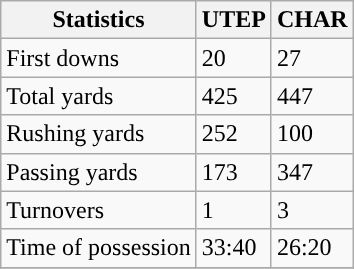<table class="wikitable" style="float: left;">
<tr>
<th>Statistics</th>
<th>UTEP</th>
<th>CHAR</th>
</tr>
<tr>
<td>First downs</td>
<td>20</td>
<td>27</td>
</tr>
<tr>
<td>Total yards</td>
<td>425</td>
<td>447</td>
</tr>
<tr>
<td>Rushing yards</td>
<td>252</td>
<td>100</td>
</tr>
<tr>
<td>Passing yards</td>
<td>173</td>
<td>347</td>
</tr>
<tr>
<td>Turnovers</td>
<td>1</td>
<td>3</td>
</tr>
<tr>
<td>Time of possession</td>
<td>33:40</td>
<td>26:20</td>
</tr>
<tr>
</tr>
</table>
